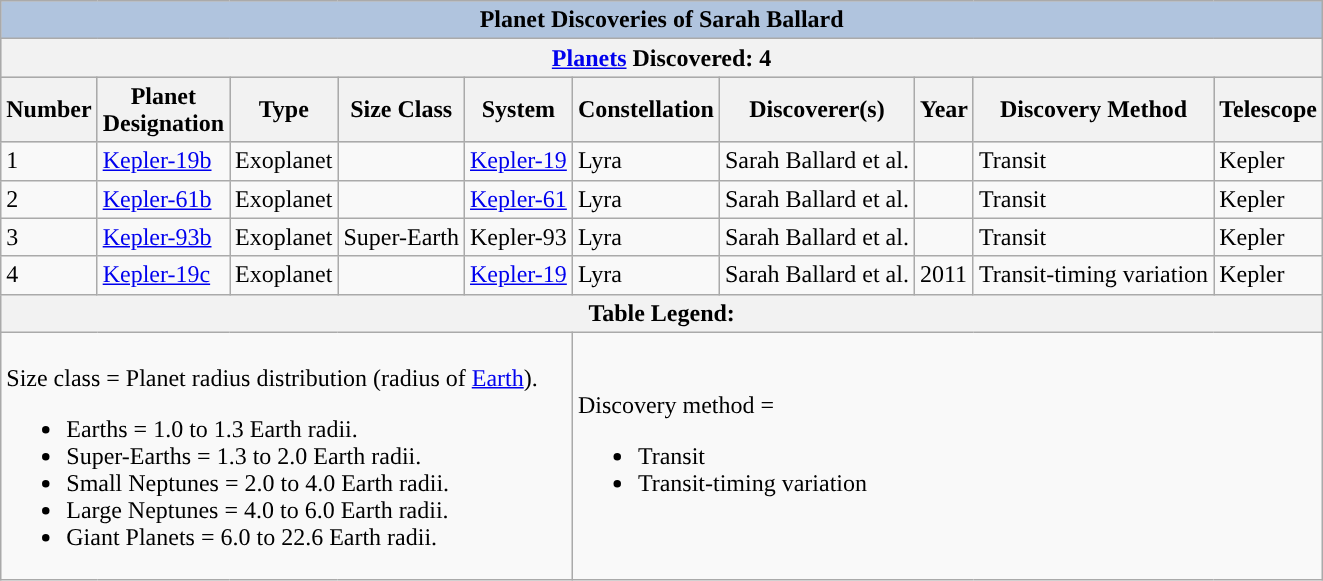<table class="wikitable">
<tr style="background:#ccc; text-align:center;">
<th colspan="10" style="background: LightSteelBlue;">Planet Discoveries of Sarah Ballard</th>
</tr>
<tr style="background:#ccc; text-align:center;">
<th colspan="10" style="background: "><a href='#'>Planets</a> Discovered: 4</th>
</tr>
<tr style="background:#ccc; text-align:center;">
<th>Number</th>
<th>Planet<br>Designation</th>
<th>Type</th>
<th>Size Class</th>
<th>System</th>
<th>Constellation</th>
<th>Discoverer(s)</th>
<th>Year</th>
<th>Discovery Method</th>
<th>Telescope</th>
</tr>
<tr>
<td>1</td>
<td><a href='#'>Kepler-19b</a></td>
<td>Exoplanet</td>
<td></td>
<td><a href='#'>Kepler-19</a></td>
<td>Lyra</td>
<td>Sarah Ballard et al.</td>
<td></td>
<td>Transit</td>
<td>Kepler</td>
</tr>
<tr>
<td>2</td>
<td><a href='#'>Kepler-61b</a></td>
<td>Exoplanet</td>
<td></td>
<td><a href='#'>Kepler-61</a></td>
<td>Lyra</td>
<td>Sarah Ballard et al.</td>
<td></td>
<td>Transit</td>
<td>Kepler</td>
</tr>
<tr>
<td>3</td>
<td><a href='#'>Kepler-93b</a></td>
<td>Exoplanet</td>
<td>Super-Earth</td>
<td>Kepler-93</td>
<td>Lyra</td>
<td>Sarah Ballard et al.</td>
<td></td>
<td>Transit</td>
<td>Kepler</td>
</tr>
<tr>
<td>4</td>
<td><a href='#'>Kepler-19c</a></td>
<td>Exoplanet</td>
<td></td>
<td><a href='#'>Kepler-19</a></td>
<td>Lyra</td>
<td>Sarah Ballard et al.</td>
<td>2011</td>
<td>Transit-timing variation</td>
<td>Kepler</td>
</tr>
<tr class="sortbottom">
<th colspan="10">Table Legend:</th>
</tr>
<tr class="sortbottom">
<td colspan="5" style="text-align:left"><br>Size class = Planet radius distribution (radius of <a href='#'>Earth</a>).<ul><li>Earths         = 1.0 to 1.3 Earth radii.</li><li>Super-Earths   = 1.3 to 2.0 Earth radii.</li><li>Small Neptunes = 2.0 to 4.0 Earth radii.</li><li>Large Neptunes = 4.0 to 6.0 Earth radii.</li><li>Giant Planets  = 6.0 to 22.6 Earth radii.</li></ul></td>
<td colspan="5" style="text-align:left">Discovery method =<br><ul><li>Transit</li><li>Transit-timing variation</li></ul></td>
</tr>
</table>
